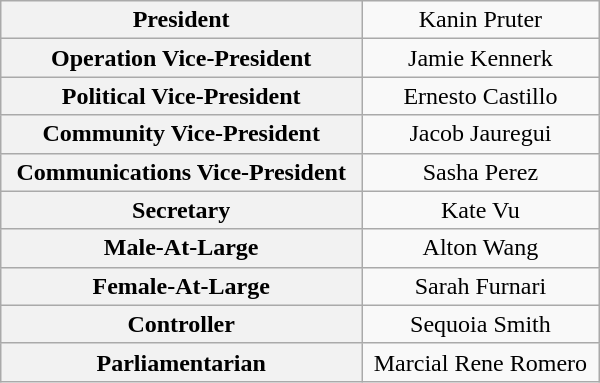<table class="wikitable" style="text-align: center; width: 400px; height: 200px;">
<tr>
<th>President</th>
<td>Kanin Pruter</td>
</tr>
<tr>
<th>Operation Vice-President</th>
<td>Jamie Kennerk</td>
</tr>
<tr>
<th>Political Vice-President</th>
<td>Ernesto Castillo</td>
</tr>
<tr>
<th>Community Vice-President</th>
<td>Jacob Jauregui</td>
</tr>
<tr>
<th>Communications Vice-President</th>
<td>Sasha Perez</td>
</tr>
<tr>
<th>Secretary</th>
<td>Kate Vu</td>
</tr>
<tr>
<th>Male-At-Large</th>
<td>Alton Wang</td>
</tr>
<tr>
<th>Female-At-Large</th>
<td>Sarah Furnari</td>
</tr>
<tr>
<th>Controller</th>
<td>Sequoia Smith</td>
</tr>
<tr>
<th>Parliamentarian</th>
<td>Marcial Rene Romero</td>
</tr>
</table>
